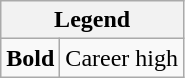<table class="wikitable mw-collapsible mw-collapsed">
<tr>
<th colspan="2">Legend</th>
</tr>
<tr>
<td><strong>Bold</strong></td>
<td>Career high</td>
</tr>
</table>
